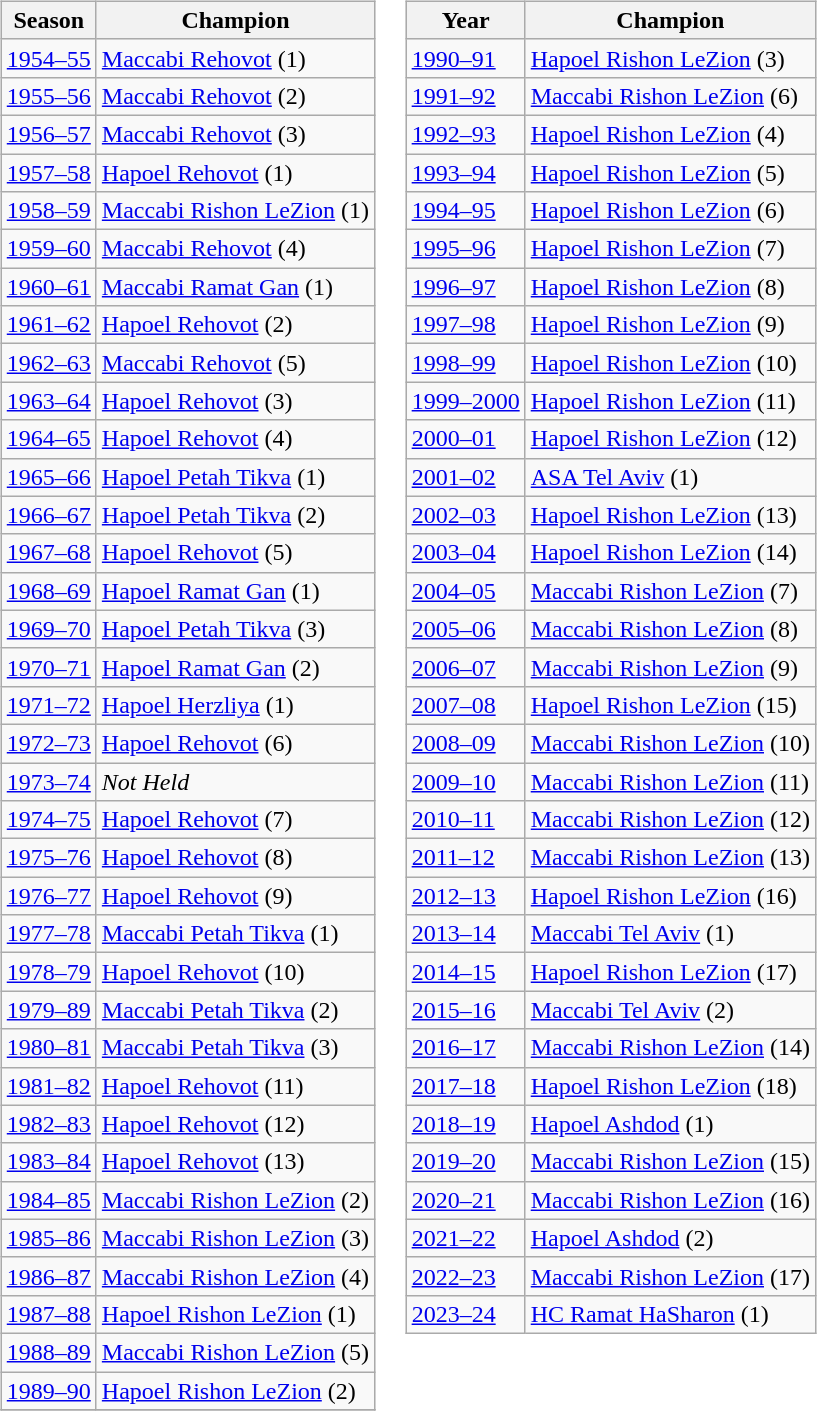<table>
<tr>
<td valign="top" width=0%><br><table class=wikitable>
<tr>
<th>Season</th>
<th>Champion</th>
</tr>
<tr>
<td><a href='#'>1954–55</a></td>
<td><a href='#'>Maccabi Rehovot</a> (1)</td>
</tr>
<tr>
<td><a href='#'>1955–56</a></td>
<td><a href='#'>Maccabi Rehovot</a> (2)</td>
</tr>
<tr>
<td><a href='#'>1956–57</a></td>
<td><a href='#'>Maccabi Rehovot</a> (3)</td>
</tr>
<tr>
<td><a href='#'>1957–58</a></td>
<td><a href='#'>Hapoel Rehovot</a> (1)</td>
</tr>
<tr>
<td><a href='#'>1958–59</a></td>
<td><a href='#'>Maccabi Rishon LeZion</a> (1)</td>
</tr>
<tr>
<td><a href='#'>1959–60</a></td>
<td><a href='#'>Maccabi Rehovot</a> (4)</td>
</tr>
<tr>
<td><a href='#'>1960–61</a></td>
<td><a href='#'>Maccabi Ramat Gan</a> (1)</td>
</tr>
<tr>
<td><a href='#'>1961–62</a></td>
<td><a href='#'>Hapoel Rehovot</a> (2)</td>
</tr>
<tr>
<td><a href='#'>1962–63</a></td>
<td><a href='#'>Maccabi Rehovot</a> (5)</td>
</tr>
<tr>
<td><a href='#'>1963–64</a></td>
<td><a href='#'>Hapoel Rehovot</a> (3)</td>
</tr>
<tr>
<td><a href='#'>1964–65</a></td>
<td><a href='#'>Hapoel Rehovot</a> (4)</td>
</tr>
<tr>
<td><a href='#'>1965–66</a></td>
<td><a href='#'>Hapoel Petah Tikva</a> (1)</td>
</tr>
<tr>
<td><a href='#'>1966–67</a></td>
<td><a href='#'>Hapoel Petah Tikva</a> (2)</td>
</tr>
<tr>
<td><a href='#'>1967–68</a></td>
<td><a href='#'>Hapoel Rehovot</a> (5)</td>
</tr>
<tr>
<td><a href='#'>1968–69</a></td>
<td><a href='#'>Hapoel Ramat Gan</a> (1)</td>
</tr>
<tr>
<td><a href='#'>1969–70</a></td>
<td><a href='#'>Hapoel Petah Tikva</a> (3)</td>
</tr>
<tr>
<td><a href='#'>1970–71</a></td>
<td><a href='#'>Hapoel Ramat Gan</a> (2)</td>
</tr>
<tr>
<td><a href='#'>1971–72</a></td>
<td><a href='#'>Hapoel Herzliya</a> (1)</td>
</tr>
<tr>
<td><a href='#'>1972–73</a></td>
<td><a href='#'>Hapoel Rehovot</a> (6)</td>
</tr>
<tr>
<td><a href='#'>1973–74</a></td>
<td><em>Not Held</em></td>
</tr>
<tr>
<td><a href='#'>1974–75</a></td>
<td><a href='#'>Hapoel Rehovot</a> (7)</td>
</tr>
<tr>
<td><a href='#'>1975–76</a></td>
<td><a href='#'>Hapoel Rehovot</a> (8)</td>
</tr>
<tr>
<td><a href='#'>1976–77</a></td>
<td><a href='#'>Hapoel Rehovot</a> (9)</td>
</tr>
<tr>
<td><a href='#'>1977–78</a></td>
<td><a href='#'>Maccabi Petah Tikva</a> (1)</td>
</tr>
<tr>
<td><a href='#'>1978–79</a></td>
<td><a href='#'>Hapoel Rehovot</a> (10)</td>
</tr>
<tr>
<td><a href='#'>1979–89</a></td>
<td><a href='#'>Maccabi Petah Tikva</a> (2)</td>
</tr>
<tr>
<td><a href='#'>1980–81</a></td>
<td><a href='#'>Maccabi Petah Tikva</a> (3)</td>
</tr>
<tr>
<td><a href='#'>1981–82</a></td>
<td><a href='#'>Hapoel Rehovot</a> (11)</td>
</tr>
<tr>
<td><a href='#'>1982–83</a></td>
<td><a href='#'>Hapoel Rehovot</a> (12)</td>
</tr>
<tr>
<td><a href='#'>1983–84</a></td>
<td><a href='#'>Hapoel Rehovot</a> (13)</td>
</tr>
<tr>
<td><a href='#'>1984–85</a></td>
<td><a href='#'>Maccabi Rishon LeZion</a> (2)</td>
</tr>
<tr>
<td><a href='#'>1985–86</a></td>
<td><a href='#'>Maccabi Rishon LeZion</a> (3)</td>
</tr>
<tr>
<td><a href='#'>1986–87</a></td>
<td><a href='#'>Maccabi Rishon LeZion</a> (4)</td>
</tr>
<tr>
<td><a href='#'>1987–88</a></td>
<td><a href='#'>Hapoel Rishon LeZion</a> (1)</td>
</tr>
<tr>
<td><a href='#'>1988–89</a></td>
<td><a href='#'>Maccabi Rishon LeZion</a> (5)</td>
</tr>
<tr>
<td><a href='#'>1989–90</a></td>
<td><a href='#'>Hapoel Rishon LeZion</a> (2)</td>
</tr>
<tr>
</tr>
</table>
</td>
<td valign="top"><br><table class=wikitable>
<tr>
<th>Year</th>
<th>Champion</th>
</tr>
<tr>
<td><a href='#'>1990–91</a></td>
<td><a href='#'>Hapoel Rishon LeZion</a> (3)</td>
</tr>
<tr>
<td><a href='#'>1991–92</a></td>
<td><a href='#'>Maccabi Rishon LeZion</a> (6)</td>
</tr>
<tr>
<td><a href='#'>1992–93</a></td>
<td><a href='#'>Hapoel Rishon LeZion</a> (4)</td>
</tr>
<tr>
<td><a href='#'>1993–94</a></td>
<td><a href='#'>Hapoel Rishon LeZion</a> (5)</td>
</tr>
<tr>
<td><a href='#'>1994–95</a></td>
<td><a href='#'>Hapoel Rishon LeZion</a> (6)</td>
</tr>
<tr>
<td><a href='#'>1995–96</a></td>
<td><a href='#'>Hapoel Rishon LeZion</a> (7)</td>
</tr>
<tr>
<td><a href='#'>1996–97</a></td>
<td><a href='#'>Hapoel Rishon LeZion</a> (8)</td>
</tr>
<tr>
<td><a href='#'>1997–98</a></td>
<td><a href='#'>Hapoel Rishon LeZion</a> (9)</td>
</tr>
<tr>
<td><a href='#'>1998–99</a></td>
<td><a href='#'>Hapoel Rishon LeZion</a> (10)</td>
</tr>
<tr>
<td><a href='#'>1999–2000</a></td>
<td><a href='#'>Hapoel Rishon LeZion</a> (11)</td>
</tr>
<tr>
<td><a href='#'>2000–01</a></td>
<td><a href='#'>Hapoel Rishon LeZion</a> (12)</td>
</tr>
<tr>
<td><a href='#'>2001–02</a></td>
<td><a href='#'>ASA Tel Aviv</a> (1)</td>
</tr>
<tr>
<td><a href='#'>2002–03</a></td>
<td><a href='#'>Hapoel Rishon LeZion</a> (13)</td>
</tr>
<tr>
<td><a href='#'>2003–04</a></td>
<td><a href='#'>Hapoel Rishon LeZion</a> (14)</td>
</tr>
<tr>
<td><a href='#'>2004–05</a></td>
<td><a href='#'>Maccabi Rishon LeZion</a> (7)</td>
</tr>
<tr>
<td><a href='#'>2005–06</a></td>
<td><a href='#'>Maccabi Rishon LeZion</a> (8)</td>
</tr>
<tr>
<td><a href='#'>2006–07</a></td>
<td><a href='#'>Maccabi Rishon LeZion</a> (9)</td>
</tr>
<tr>
<td><a href='#'>2007–08</a></td>
<td><a href='#'>Hapoel Rishon LeZion</a> (15)</td>
</tr>
<tr>
<td><a href='#'>2008–09</a></td>
<td><a href='#'>Maccabi Rishon LeZion</a> (10)</td>
</tr>
<tr>
<td><a href='#'>2009–10</a></td>
<td><a href='#'>Maccabi Rishon LeZion</a> (11)</td>
</tr>
<tr>
<td><a href='#'>2010–11</a></td>
<td><a href='#'>Maccabi Rishon LeZion</a> (12)</td>
</tr>
<tr>
<td><a href='#'>2011–12</a></td>
<td><a href='#'>Maccabi Rishon LeZion</a> (13)</td>
</tr>
<tr>
<td><a href='#'>2012–13</a></td>
<td><a href='#'>Hapoel Rishon LeZion</a> (16)</td>
</tr>
<tr>
<td><a href='#'>2013–14</a></td>
<td><a href='#'>Maccabi Tel Aviv</a> (1)</td>
</tr>
<tr>
<td><a href='#'>2014–15</a></td>
<td><a href='#'>Hapoel Rishon LeZion</a> (17)</td>
</tr>
<tr>
<td><a href='#'>2015–16</a></td>
<td><a href='#'>Maccabi Tel Aviv</a> (2)</td>
</tr>
<tr>
<td><a href='#'>2016–17</a></td>
<td><a href='#'>Maccabi Rishon LeZion</a> (14)</td>
</tr>
<tr>
<td><a href='#'>2017–18</a></td>
<td><a href='#'>Hapoel Rishon LeZion</a> (18)</td>
</tr>
<tr>
<td><a href='#'>2018–19</a></td>
<td><a href='#'>Hapoel Ashdod</a> (1)</td>
</tr>
<tr>
<td><a href='#'>2019–20</a></td>
<td><a href='#'>Maccabi Rishon LeZion</a> (15)</td>
</tr>
<tr>
<td><a href='#'>2020–21</a></td>
<td><a href='#'>Maccabi Rishon LeZion</a> (16)</td>
</tr>
<tr>
<td><a href='#'>2021–22</a></td>
<td><a href='#'>Hapoel Ashdod</a> (2)</td>
</tr>
<tr>
<td><a href='#'>2022–23</a></td>
<td><a href='#'>Maccabi Rishon LeZion</a> (17)</td>
</tr>
<tr>
<td><a href='#'>2023–24</a></td>
<td><a href='#'>HC Ramat HaSharon</a> (1)</td>
</tr>
</table>
</td>
</tr>
</table>
